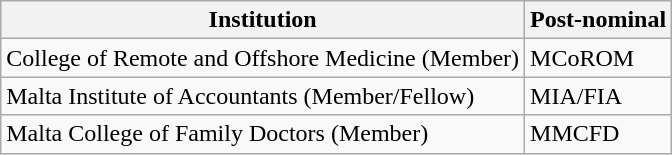<table class="wikitable">
<tr>
<th>Institution</th>
<th>Post-nominal</th>
</tr>
<tr>
<td>College of Remote and Offshore Medicine (Member)</td>
<td>MCoROM</td>
</tr>
<tr>
<td>Malta Institute of Accountants (Member/Fellow)</td>
<td>MIA/FIA</td>
</tr>
<tr>
<td>Malta College of Family Doctors (Member)</td>
<td>MMCFD</td>
</tr>
</table>
